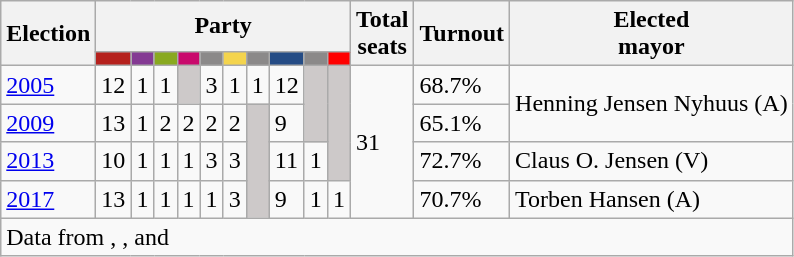<table class="wikitable">
<tr>
<th rowspan="2">Election</th>
<th colspan="10">Party</th>
<th rowspan="2">Total<br>seats</th>
<th rowspan="2">Turnout</th>
<th rowspan="2">Elected<br>mayor</th>
</tr>
<tr>
<td style="background:#B5211D;"><strong><a href='#'></a></strong></td>
<td style="background:#843A93;"><strong><a href='#'></a></strong></td>
<td style="background:#89A920;"><strong><a href='#'></a></strong></td>
<td style="background:#C9096C;"><strong><a href='#'></a></strong></td>
<td style="background:#8B8989;"><strong></strong></td>
<td style="background:#F4D44D;"><strong><a href='#'></a></strong></td>
<td style="background:#8B8989;"><strong></strong></td>
<td style="background:#254C85;"><strong><a href='#'></a></strong></td>
<td style="background:#8B8989;"><strong></strong></td>
<td style="background:#FF0000;"><strong><a href='#'></a></strong></td>
</tr>
<tr>
<td><a href='#'>2005</a></td>
<td>12</td>
<td>1</td>
<td>1</td>
<td style="background:#CDC9C9;"></td>
<td>3</td>
<td>1</td>
<td>1</td>
<td>12</td>
<td style="background:#CDC9C9;" rowspan="2"></td>
<td style="background:#CDC9C9;" rowspan="3"></td>
<td rowspan="4">31</td>
<td>68.7%</td>
<td rowspan="2">Henning Jensen Nyhuus (A)</td>
</tr>
<tr>
<td><a href='#'>2009</a></td>
<td>13</td>
<td>1</td>
<td>2</td>
<td>2</td>
<td>2</td>
<td>2</td>
<td style="background:#CDC9C9;" rowspan="3"></td>
<td>9</td>
<td>65.1%</td>
</tr>
<tr>
<td><a href='#'>2013</a></td>
<td>10</td>
<td>1</td>
<td>1</td>
<td>1</td>
<td>3</td>
<td>3</td>
<td>11</td>
<td>1</td>
<td>72.7%</td>
<td>Claus O. Jensen (V)</td>
</tr>
<tr>
<td><a href='#'>2017</a></td>
<td>13</td>
<td>1</td>
<td>1</td>
<td>1</td>
<td>1</td>
<td>3</td>
<td>9</td>
<td>1</td>
<td>1</td>
<td>70.7%</td>
<td>Torben Hansen (A)</td>
</tr>
<tr>
<td colspan="14">Data from , ,  and </td>
</tr>
</table>
